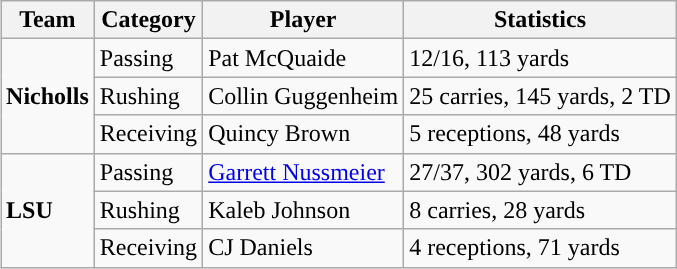<table class="wikitable" style="float: right;">
<tr>
<th>Team</th>
<th>Category</th>
<th>Player</th>
<th>Statistics</th>
</tr>
<tr>
<td rowspan=3><strong>Nicholls</strong></td>
<td>Passing</td>
<td>Pat McQuaide</td>
<td>12/16, 113 yards</td>
</tr>
<tr>
<td>Rushing</td>
<td>Collin Guggenheim</td>
<td>25 carries, 145 yards, 2 TD</td>
</tr>
<tr>
<td>Receiving</td>
<td>Quincy Brown</td>
<td>5 receptions, 48 yards</td>
</tr>
<tr>
<td rowspan=3><strong>LSU</strong></td>
<td>Passing</td>
<td><a href='#'>Garrett Nussmeier</a></td>
<td>27/37, 302 yards, 6 TD</td>
</tr>
<tr>
<td>Rushing</td>
<td>Kaleb Johnson</td>
<td>8 carries, 28 yards</td>
</tr>
<tr>
<td>Receiving</td>
<td>CJ Daniels</td>
<td>4 receptions, 71 yards</td>
</tr>
</table>
